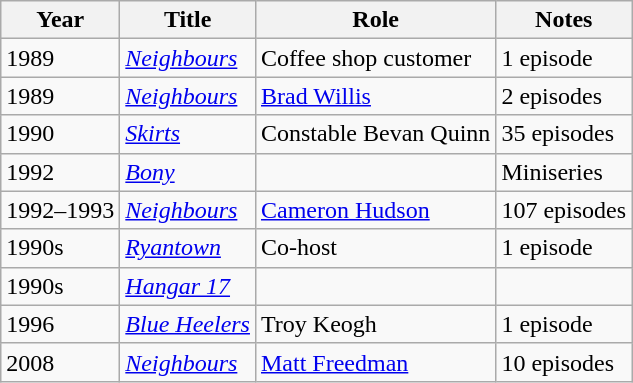<table class=wikitable>
<tr>
<th>Year</th>
<th>Title</th>
<th>Role</th>
<th>Notes</th>
</tr>
<tr>
<td>1989</td>
<td><em><a href='#'>Neighbours</a></em></td>
<td>Coffee shop customer</td>
<td>1 episode</td>
</tr>
<tr>
<td>1989</td>
<td><em><a href='#'>Neighbours</a></em></td>
<td><a href='#'>Brad Willis</a></td>
<td>2 episodes</td>
</tr>
<tr>
<td>1990</td>
<td><em><a href='#'>Skirts</a></em></td>
<td>Constable Bevan Quinn</td>
<td>35 episodes</td>
</tr>
<tr>
<td>1992</td>
<td><em><a href='#'>Bony</a></em></td>
<td></td>
<td>Miniseries</td>
</tr>
<tr>
<td>1992–1993</td>
<td><em><a href='#'>Neighbours</a></em></td>
<td><a href='#'>Cameron Hudson</a></td>
<td>107 episodes</td>
</tr>
<tr>
<td>1990s</td>
<td><em><a href='#'>Ryantown</a></em></td>
<td>Co-host</td>
<td>1 episode</td>
</tr>
<tr>
<td>1990s</td>
<td><em><a href='#'>Hangar 17</a></em></td>
<td></td>
<td></td>
</tr>
<tr>
<td>1996</td>
<td><em><a href='#'>Blue Heelers</a></em></td>
<td>Troy Keogh</td>
<td>1 episode</td>
</tr>
<tr>
<td>2008</td>
<td><em><a href='#'>Neighbours</a></em></td>
<td><a href='#'>Matt Freedman</a></td>
<td>10 episodes</td>
</tr>
</table>
